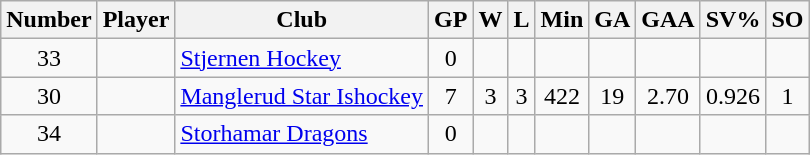<table class="wikitable sortable" style="text-align: center;">
<tr>
<th scope="col">Number</th>
<th scope="col">Player</th>
<th scope="col">Club</th>
<th scope="col">GP</th>
<th scope="col">W</th>
<th scope="col">L</th>
<th scope="col">Min</th>
<th scope="col">GA</th>
<th scope="col">GAA</th>
<th scope="col">SV%</th>
<th scope="col">SO</th>
</tr>
<tr>
<td>33</td>
<td scope="row" align=left></td>
<td align=left><a href='#'>Stjernen Hockey</a></td>
<td>0</td>
<td></td>
<td></td>
<td></td>
<td></td>
<td></td>
<td></td>
<td></td>
</tr>
<tr>
<td>30</td>
<td scope="row" align=left></td>
<td align=left><a href='#'>Manglerud Star Ishockey</a></td>
<td>7</td>
<td>3</td>
<td>3</td>
<td>422</td>
<td>19</td>
<td>2.70</td>
<td>0.926</td>
<td>1</td>
</tr>
<tr>
<td>34</td>
<td scope="row" align=left></td>
<td align=left><a href='#'>Storhamar Dragons</a></td>
<td>0</td>
<td></td>
<td></td>
<td></td>
<td></td>
<td></td>
<td></td>
<td></td>
</tr>
</table>
